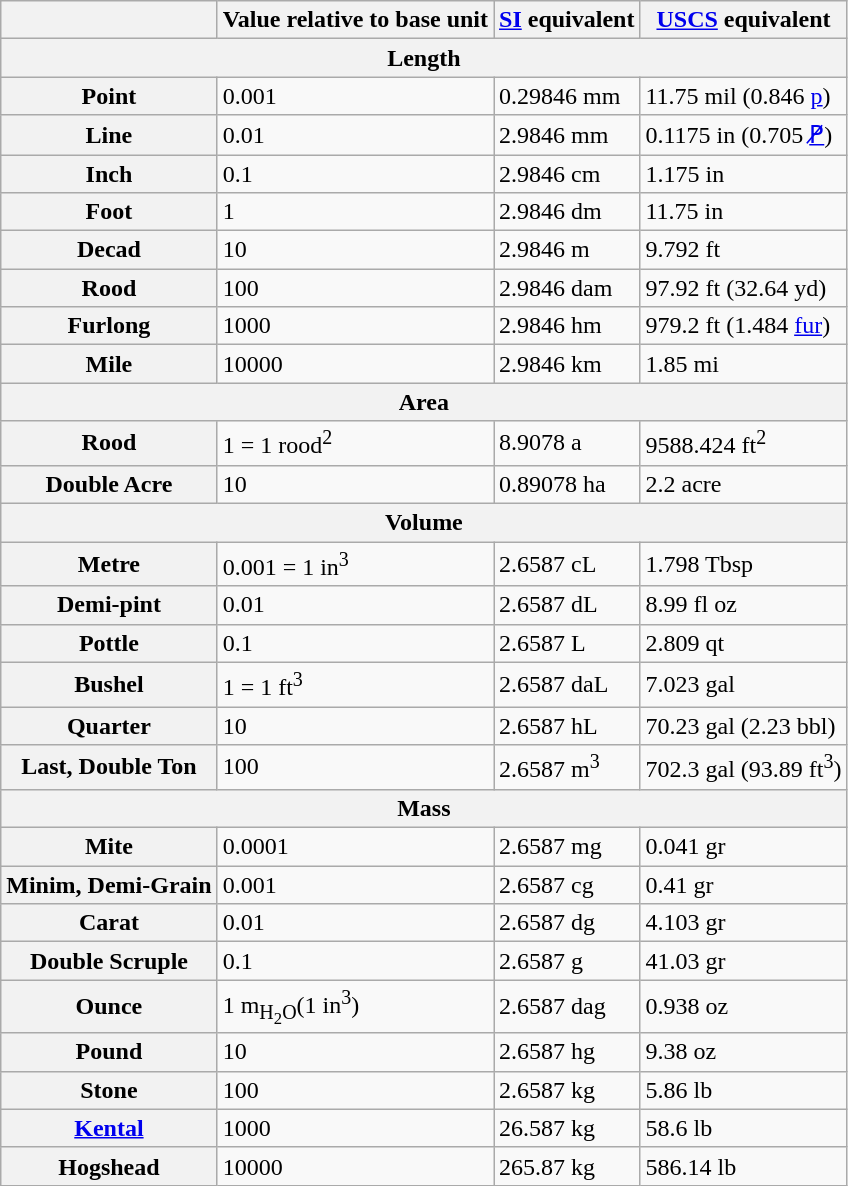<table class="wikitable">
<tr>
<th></th>
<th>Value relative to base unit</th>
<th><a href='#'>SI</a> equivalent</th>
<th><a href='#'>USCS</a> equivalent</th>
</tr>
<tr>
<th colspan=4 >Length</th>
</tr>
<tr>
<th>Point</th>
<td>0.001</td>
<td>0.29846 mm</td>
<td>11.75 mil (0.846 <a href='#'>p</a>)</td>
</tr>
<tr>
<th>Line</th>
<td>0.01</td>
<td>2.9846 mm</td>
<td>0.1175 in (0.705 <a href='#'>P̸</a>)</td>
</tr>
<tr>
<th>Inch</th>
<td>0.1</td>
<td>2.9846 cm</td>
<td>1.175 in</td>
</tr>
<tr>
<th>Foot</th>
<td>1</td>
<td>2.9846 dm</td>
<td>11.75 in</td>
</tr>
<tr>
<th>Decad</th>
<td>10</td>
<td>2.9846 m</td>
<td>9.792 ft</td>
</tr>
<tr>
<th>Rood</th>
<td>100</td>
<td>2.9846 dam</td>
<td>97.92 ft (32.64 yd)</td>
</tr>
<tr>
<th>Furlong</th>
<td>1000</td>
<td>2.9846 hm</td>
<td>979.2 ft (1.484 <a href='#'>fur</a>)</td>
</tr>
<tr>
<th>Mile</th>
<td>10000</td>
<td>2.9846 km</td>
<td>1.85 mi</td>
</tr>
<tr>
<th colspan=4 >Area</th>
</tr>
<tr>
<th>Rood</th>
<td>1 = 1 rood<sup>2</sup></td>
<td>8.9078 a</td>
<td>9588.424 ft<sup>2</sup></td>
</tr>
<tr>
<th>Double Acre</th>
<td>10</td>
<td>0.89078 ha</td>
<td>2.2 acre</td>
</tr>
<tr>
<th colspan=4 >Volume</th>
</tr>
<tr>
<th>Metre</th>
<td>0.001 = 1 in<sup>3</sup></td>
<td>2.6587 cL</td>
<td>1.798 Tbsp</td>
</tr>
<tr>
<th>Demi-pint</th>
<td>0.01</td>
<td>2.6587 dL</td>
<td>8.99 fl oz</td>
</tr>
<tr>
<th>Pottle</th>
<td>0.1</td>
<td>2.6587 L</td>
<td>2.809 qt</td>
</tr>
<tr>
<th>Bushel</th>
<td>1 = 1 ft<sup>3</sup></td>
<td>2.6587 daL</td>
<td>7.023 gal</td>
</tr>
<tr>
<th>Quarter</th>
<td>10</td>
<td>2.6587 hL</td>
<td>70.23 gal (2.23 bbl)</td>
</tr>
<tr>
<th>Last, Double Ton</th>
<td>100</td>
<td>2.6587 m<sup>3</sup></td>
<td>702.3 gal (93.89 ft<sup>3</sup>)</td>
</tr>
<tr>
<th colspan="4" >Mass</th>
</tr>
<tr>
<th>Mite</th>
<td>0.0001</td>
<td>2.6587 mg</td>
<td>0.041 gr</td>
</tr>
<tr>
<th>Minim, Demi-Grain</th>
<td>0.001</td>
<td>2.6587 cg</td>
<td>0.41 gr</td>
</tr>
<tr>
<th>Carat</th>
<td>0.01</td>
<td>2.6587 dg</td>
<td>4.103 gr</td>
</tr>
<tr>
<th>Double Scruple</th>
<td>0.1</td>
<td>2.6587 g</td>
<td>41.03 gr</td>
</tr>
<tr>
<th>Ounce</th>
<td>1 m<sub>H<sub>2</sub>O</sub>(1 in<sup>3</sup>)</td>
<td>2.6587 dag</td>
<td>0.938 oz</td>
</tr>
<tr>
<th>Pound</th>
<td>10</td>
<td>2.6587 hg</td>
<td>9.38 oz</td>
</tr>
<tr>
<th>Stone</th>
<td>100</td>
<td>2.6587 kg</td>
<td>5.86 lb</td>
</tr>
<tr>
<th><a href='#'>Kental</a></th>
<td>1000</td>
<td>26.587 kg</td>
<td>58.6 lb</td>
</tr>
<tr>
<th>Hogshead</th>
<td>10000</td>
<td>265.87 kg</td>
<td>586.14 lb</td>
</tr>
</table>
